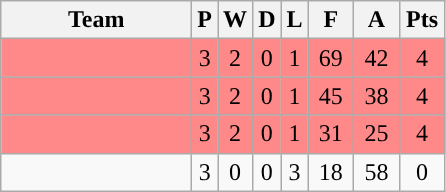<table class="wikitable" style="text-align:center;">
<tr>
<th width="120px">Team</th>
<th>P</th>
<th>W</th>
<th>D</th>
<th>L</th>
<th width="23px">F</th>
<th width="23px">A</th>
<th width="23px">Pts</th>
</tr>
<tr bgcolor="#FF8888">
<td></td>
<td>3</td>
<td>2</td>
<td>0</td>
<td>1</td>
<td>69</td>
<td>42</td>
<td>4</td>
</tr>
<tr bgcolor="#FF8888">
<td></td>
<td>3</td>
<td>2</td>
<td>0</td>
<td>1</td>
<td>45</td>
<td>38</td>
<td>4</td>
</tr>
<tr bgcolor="#FF8888">
<td></td>
<td>3</td>
<td>2</td>
<td>0</td>
<td>1</td>
<td>31</td>
<td>25</td>
<td>4</td>
</tr>
<tr>
<td></td>
<td>3</td>
<td>0</td>
<td>0</td>
<td>3</td>
<td>18</td>
<td>58</td>
<td>0</td>
</tr>
</table>
